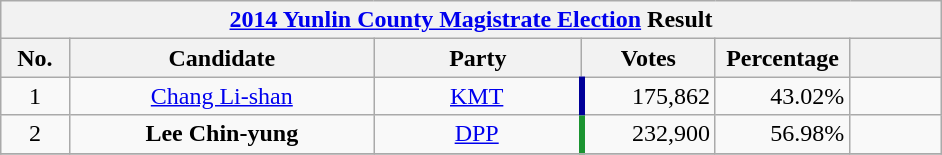<table class="wikitable" style="margin:1em auto; text-align:center">
<tr>
<th colspan="7" width=620px><a href='#'>2014 Yunlin County Magistrate Election</a> Result</th>
</tr>
<tr>
<th width=35>No.</th>
<th width=180>Candidate</th>
<th width=120>Party</th>
<th width=75>Votes</th>
<th width=75>Percentage</th>
<th width=49></th>
</tr>
<tr>
<td>1</td>
<td><a href='#'>Chang Li-shan</a></td>
<td><a href='#'>KMT</a></td>
<td style="border-left:4px solid #000099;" align="right">175,862</td>
<td align="right">43.02%</td>
<td align="center"></td>
</tr>
<tr>
<td>2</td>
<td><strong>Lee Chin-yung</strong></td>
<td><a href='#'>DPP</a></td>
<td style="border-left:4px solid #1B9431;" align="right">232,900</td>
<td align="right">56.98%</td>
<td align="center"></td>
</tr>
<tr bgcolor=EEEEEE>
</tr>
</table>
